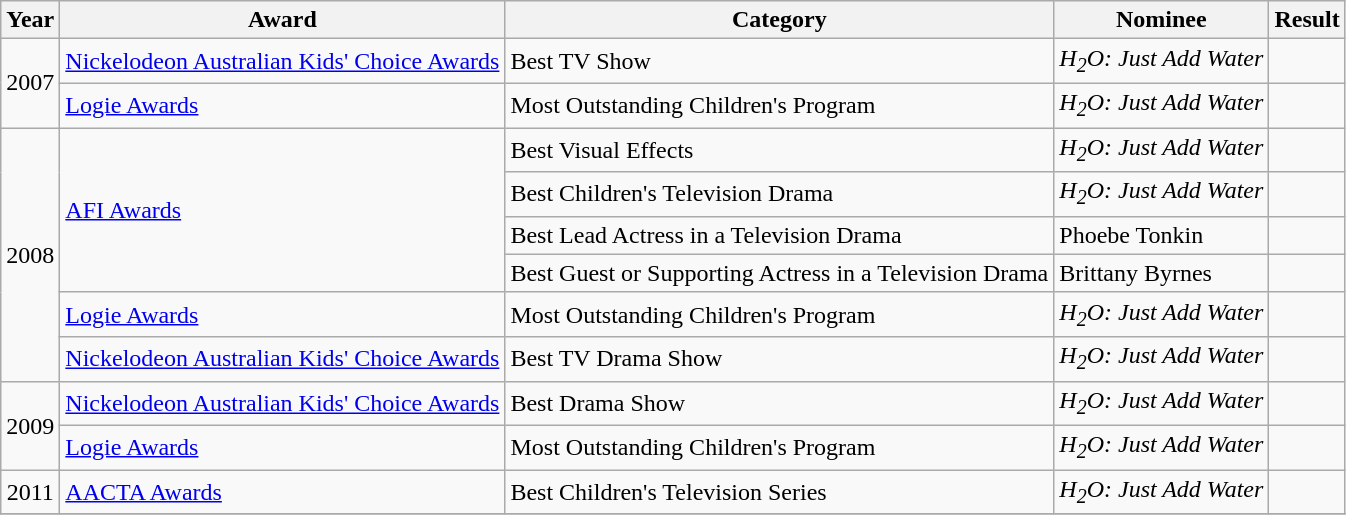<table class="wikitable sortable">
<tr>
<th>Year</th>
<th>Award</th>
<th>Category</th>
<th>Nominee</th>
<th>Result</th>
</tr>
<tr>
<td rowspan="2" align="center">2007</td>
<td><a href='#'>Nickelodeon Australian Kids' Choice Awards</a></td>
<td>Best TV Show</td>
<td><em>H<sub>2</sub>O: Just Add Water</em></td>
<td></td>
</tr>
<tr>
<td><a href='#'>Logie Awards</a></td>
<td>Most Outstanding Children's Program</td>
<td><em>H<sub>2</sub>O: Just Add Water</em></td>
<td></td>
</tr>
<tr>
<td rowspan="6" align="center">2008</td>
<td rowspan="4"><a href='#'>AFI Awards</a></td>
<td>Best Visual Effects</td>
<td><em>H<sub>2</sub>O: Just Add Water</em></td>
<td></td>
</tr>
<tr>
<td>Best Children's Television Drama</td>
<td><em>H<sub>2</sub>O: Just Add Water</em></td>
<td></td>
</tr>
<tr>
<td>Best Lead Actress in a Television Drama</td>
<td>Phoebe Tonkin</td>
<td></td>
</tr>
<tr>
<td>Best Guest or Supporting Actress in a Television Drama</td>
<td>Brittany Byrnes</td>
<td></td>
</tr>
<tr>
<td><a href='#'>Logie Awards</a></td>
<td>Most Outstanding Children's Program</td>
<td><em>H<sub>2</sub>O: Just Add Water</em></td>
<td></td>
</tr>
<tr>
<td><a href='#'>Nickelodeon Australian Kids' Choice Awards</a></td>
<td>Best TV Drama Show</td>
<td><em>H<sub>2</sub>O: Just Add Water</em></td>
<td></td>
</tr>
<tr>
<td rowspan="2" align="center">2009</td>
<td><a href='#'>Nickelodeon Australian Kids' Choice Awards</a></td>
<td>Best Drama Show</td>
<td><em>H<sub>2</sub>O: Just Add Water</em></td>
<td></td>
</tr>
<tr>
<td><a href='#'>Logie Awards</a></td>
<td>Most Outstanding Children's Program</td>
<td><em>H<sub>2</sub>O: Just Add Water</em></td>
<td></td>
</tr>
<tr>
<td align="center">2011</td>
<td><a href='#'>AACTA Awards</a></td>
<td>Best Children's Television Series</td>
<td><em>H<sub>2</sub>O: Just Add Water</em></td>
<td></td>
</tr>
<tr>
</tr>
</table>
